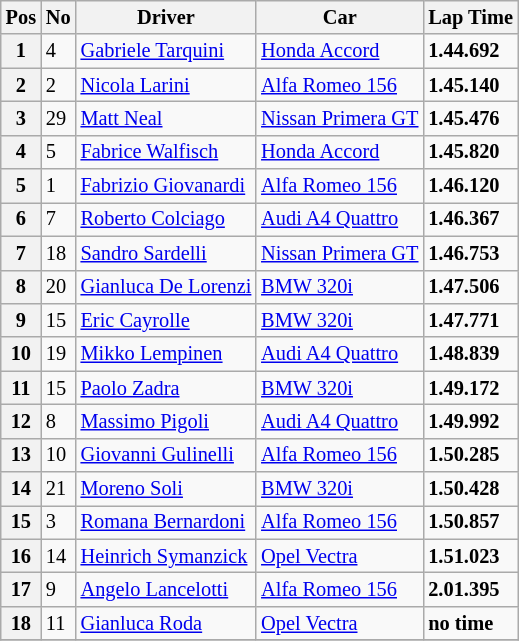<table class="wikitable" style="font-size: 85%;">
<tr>
<th>Pos</th>
<th>No</th>
<th>Driver</th>
<th>Car</th>
<th>Lap Time</th>
</tr>
<tr>
<th>1</th>
<td>4</td>
<td> <a href='#'>Gabriele Tarquini</a></td>
<td><a href='#'>Honda Accord</a></td>
<td><strong>1.44.692</strong></td>
</tr>
<tr>
<th>2</th>
<td>2</td>
<td> <a href='#'>Nicola Larini</a></td>
<td><a href='#'>Alfa Romeo 156</a></td>
<td><strong>1.45.140</strong></td>
</tr>
<tr>
<th>3</th>
<td>29</td>
<td> <a href='#'>Matt Neal</a></td>
<td><a href='#'>Nissan Primera GT</a></td>
<td><strong>1.45.476</strong></td>
</tr>
<tr>
<th>4</th>
<td>5</td>
<td> <a href='#'>Fabrice Walfisch</a></td>
<td><a href='#'>Honda Accord</a></td>
<td><strong>1.45.820</strong></td>
</tr>
<tr>
<th>5</th>
<td>1</td>
<td> <a href='#'>Fabrizio Giovanardi</a></td>
<td><a href='#'>Alfa Romeo 156</a></td>
<td><strong>1.46.120</strong></td>
</tr>
<tr>
<th>6</th>
<td>7</td>
<td> <a href='#'>Roberto Colciago</a></td>
<td><a href='#'>Audi A4 Quattro</a></td>
<td><strong>1.46.367</strong></td>
</tr>
<tr>
<th>7</th>
<td>18</td>
<td> <a href='#'>Sandro Sardelli</a></td>
<td><a href='#'>Nissan Primera GT</a></td>
<td><strong>1.46.753</strong></td>
</tr>
<tr>
<th>8</th>
<td>20</td>
<td> <a href='#'>Gianluca De Lorenzi</a></td>
<td><a href='#'>BMW 320i</a></td>
<td><strong>1.47.506</strong></td>
</tr>
<tr>
<th>9</th>
<td>15</td>
<td> <a href='#'>Eric Cayrolle</a></td>
<td><a href='#'>BMW 320i</a></td>
<td><strong>1.47.771</strong></td>
</tr>
<tr>
<th>10</th>
<td>19</td>
<td> <a href='#'>Mikko Lempinen</a></td>
<td><a href='#'>Audi A4 Quattro</a></td>
<td><strong>1.48.839</strong></td>
</tr>
<tr>
<th>11</th>
<td>15</td>
<td> <a href='#'>Paolo Zadra</a></td>
<td><a href='#'>BMW 320i</a></td>
<td><strong>1.49.172</strong></td>
</tr>
<tr>
<th>12</th>
<td>8</td>
<td> <a href='#'>Massimo Pigoli</a></td>
<td><a href='#'>Audi A4 Quattro</a></td>
<td><strong>1.49.992</strong></td>
</tr>
<tr>
<th>13</th>
<td>10</td>
<td> <a href='#'>Giovanni Gulinelli</a></td>
<td><a href='#'>Alfa Romeo 156</a></td>
<td><strong>1.50.285</strong></td>
</tr>
<tr>
<th>14</th>
<td>21</td>
<td> <a href='#'>Moreno Soli</a></td>
<td><a href='#'>BMW 320i</a></td>
<td><strong>1.50.428</strong></td>
</tr>
<tr>
<th>15</th>
<td>3</td>
<td> <a href='#'>Romana Bernardoni</a></td>
<td><a href='#'>Alfa Romeo 156</a></td>
<td><strong>1.50.857</strong></td>
</tr>
<tr>
<th>16</th>
<td>14</td>
<td> <a href='#'>Heinrich Symanzick</a></td>
<td><a href='#'>Opel Vectra</a></td>
<td><strong>1.51.023</strong></td>
</tr>
<tr>
<th>17</th>
<td>9</td>
<td> <a href='#'>Angelo Lancelotti</a></td>
<td><a href='#'>Alfa Romeo 156</a></td>
<td><strong>2.01.395</strong></td>
</tr>
<tr>
<th>18</th>
<td>11</td>
<td> <a href='#'>Gianluca Roda</a></td>
<td><a href='#'>Opel Vectra</a></td>
<td><strong>no time</strong></td>
</tr>
<tr>
</tr>
</table>
